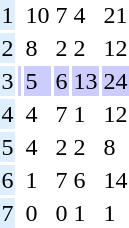<table>
<tr>
<td bgcolor = DDEEFF>1</td>
<td align=left></td>
<td>10</td>
<td>7</td>
<td>4</td>
<td>21</td>
</tr>
<tr>
<td bgcolor = DDEEFF>2</td>
<td align=left></td>
<td>8</td>
<td>2</td>
<td>2</td>
<td>12</td>
</tr>
<tr style="background-color:#ccccff">
<td bgcolor = DDEEFF>3</td>
<td align=left></td>
<td>5</td>
<td>6</td>
<td>13</td>
<td>24</td>
</tr>
<tr>
<td bgcolor = DDEEFF>4</td>
<td align=left></td>
<td>4</td>
<td>7</td>
<td>1</td>
<td>12</td>
</tr>
<tr>
<td bgcolor = DDEEFF>5</td>
<td align=left></td>
<td>4</td>
<td>2</td>
<td>2</td>
<td>8</td>
</tr>
<tr>
<td bgcolor = DDEEFF>6</td>
<td align=left></td>
<td>1</td>
<td>7</td>
<td>6</td>
<td>14</td>
</tr>
<tr>
<td bgcolor = DDEEFF>7</td>
<td align=left></td>
<td>0</td>
<td>0</td>
<td>1</td>
<td>1</td>
</tr>
</table>
